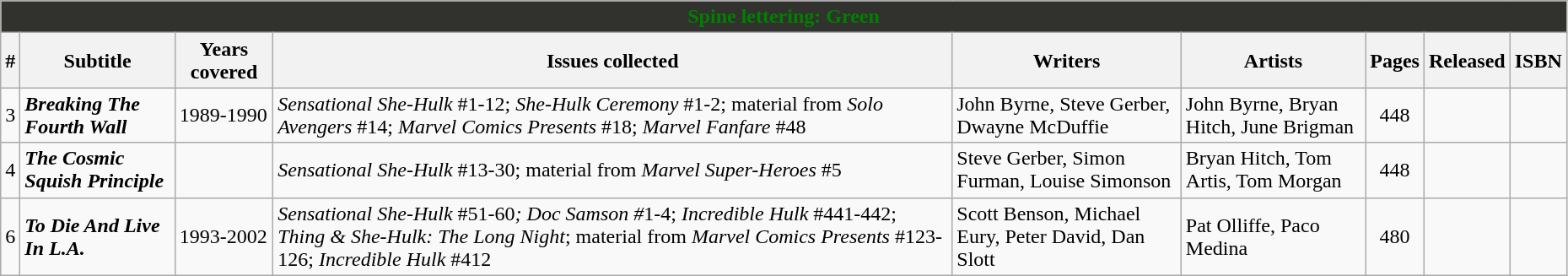<table class="wikitable sortable" width=98%>
<tr>
<th colspan=9 style="background-color: #31312D; color: green;">Spine lettering: Green</th>
</tr>
<tr>
<th class="unsortable">#</th>
<th class="unsortable">Subtitle</th>
<th>Years covered</th>
<th class="unsortable">Issues collected</th>
<th class="unsortable">Writers</th>
<th class="unsortable">Artists</th>
<th class="unsortable">Pages</th>
<th>Released</th>
<th class="unsortable">ISBN</th>
</tr>
<tr>
<td>3</td>
<td><strong><em>Breaking The Fourth Wall</em></strong></td>
<td>1989-1990</td>
<td><em>Sensational She-Hulk</em> #1-12; <em>She-Hulk Ceremony</em> #1-2; material from <em>Solo Avengers</em> #14; <em>Marvel Comics Presents</em> #18; <em>Marvel Fanfare</em> #48</td>
<td>John Byrne, Steve Gerber, Dwayne McDuffie</td>
<td>John Byrne, Bryan Hitch, June Brigman</td>
<td style="text-align: center;">448</td>
<td></td>
<td></td>
</tr>
<tr>
<td>4</td>
<td><strong><em>The Cosmic Squish Principle</em></strong></td>
<td></td>
<td><em>Sensational She-Hulk</em> #13-30; material from <em>Marvel Super-Heroes</em> #5</td>
<td>Steve Gerber, Simon Furman, Louise Simonson</td>
<td>Bryan Hitch, Tom Artis, Tom Morgan</td>
<td style="text-align: center;">448</td>
<td></td>
<td></td>
</tr>
<tr>
<td>6</td>
<td><strong><em>To Die And Live In L.A.</em></strong></td>
<td>1993-2002</td>
<td><em>Sensational She-Hulk</em> #51-60<em>; Doc Samson #</em>1-4; <em>Incredible Hulk</em> #441-442; <em>Thing & She-Hulk: The Long Night</em>; material from <em>Marvel Comics Presents</em> #123-126; <em>Incredible Hulk</em> #412</td>
<td>Scott Benson, Michael Eury, Peter David, Dan Slott</td>
<td>Pat Olliffe, Paco Medina</td>
<td style="text-align: center;">480</td>
<td></td>
<td></td>
</tr>
</table>
